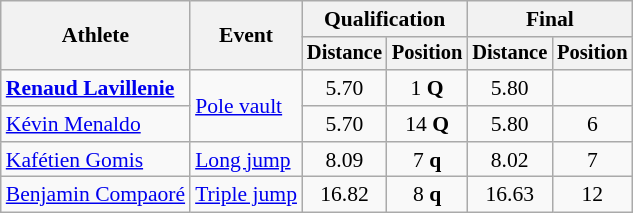<table class=wikitable style="font-size:90%">
<tr>
<th rowspan="2">Athlete</th>
<th rowspan="2">Event</th>
<th colspan="2">Qualification</th>
<th colspan="2">Final</th>
</tr>
<tr style="font-size:95%">
<th>Distance</th>
<th>Position</th>
<th>Distance</th>
<th>Position</th>
</tr>
<tr style=text-align:center>
<td style=text-align:left><strong><a href='#'>Renaud Lavillenie</a></strong></td>
<td style=text-align:left rowspan=2><a href='#'>Pole vault</a></td>
<td>5.70</td>
<td>1 <strong>Q</strong></td>
<td>5.80</td>
<td></td>
</tr>
<tr style=text-align:center>
<td style=text-align:left><a href='#'>Kévin Menaldo</a></td>
<td>5.70</td>
<td>14 <strong>Q</strong></td>
<td>5.80</td>
<td>6</td>
</tr>
<tr style=text-align:center>
<td style=text-align:left><a href='#'>Kafétien Gomis</a></td>
<td style=text-align:left><a href='#'>Long jump</a></td>
<td>8.09</td>
<td>7 <strong>q</strong></td>
<td>8.02</td>
<td>7</td>
</tr>
<tr style=text-align:center>
<td style=text-align:left><a href='#'>Benjamin Compaoré</a></td>
<td style=text-align:left><a href='#'>Triple jump</a></td>
<td>16.82</td>
<td>8 <strong>q</strong></td>
<td>16.63</td>
<td>12</td>
</tr>
</table>
